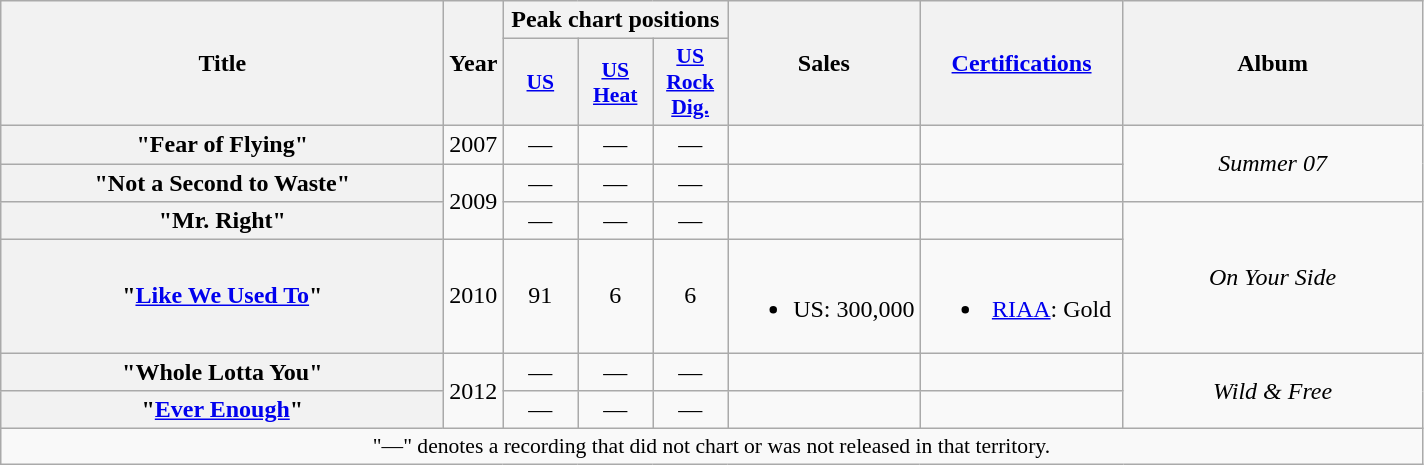<table class="wikitable plainrowheaders" style="text-align:center;" border="1">
<tr>
<th scope="col" rowspan="2" style="width:18em;">Title</th>
<th scope="col" rowspan="2">Year</th>
<th scope="col" colspan="3">Peak chart positions</th>
<th scope="col" rowspan="2">Sales</th>
<th scope="col" rowspan="2" style="width:8em;"><a href='#'>Certifications</a></th>
<th scope="col" rowspan="2" style="width:12em;">Album</th>
</tr>
<tr>
<th scope="col" style="width:3em;font-size:90%;"><a href='#'>US</a><br></th>
<th scope="col" style="width:3em;font-size:90%;"><a href='#'>US<br>Heat</a><br></th>
<th scope="col" style="width:3em;font-size:90%;"><a href='#'>US<br>Rock Dig.</a><br></th>
</tr>
<tr>
<th scope="row">"Fear of Flying"</th>
<td>2007</td>
<td>—</td>
<td>—</td>
<td>—</td>
<td></td>
<td></td>
<td rowspan="2"><em>Summer 07</em></td>
</tr>
<tr>
<th scope="row">"Not a Second to Waste"</th>
<td rowspan="2">2009</td>
<td>—</td>
<td>—</td>
<td>—</td>
<td></td>
<td></td>
</tr>
<tr>
<th scope="row">"Mr. Right"</th>
<td>—</td>
<td>—</td>
<td>—</td>
<td></td>
<td></td>
<td rowspan="2"><em>On Your Side</em></td>
</tr>
<tr>
<th scope="row">"<a href='#'>Like We Used To</a>"</th>
<td>2010</td>
<td>91</td>
<td>6</td>
<td>6</td>
<td><br><ul><li>US: 300,000</li></ul></td>
<td><br><ul><li><a href='#'>RIAA</a>: Gold</li></ul></td>
</tr>
<tr>
<th scope="row">"Whole Lotta You"</th>
<td rowspan="2">2012</td>
<td>—</td>
<td>—</td>
<td>—</td>
<td></td>
<td></td>
<td rowspan="2"><em>Wild & Free</em></td>
</tr>
<tr>
<th scope="row">"<a href='#'>Ever Enough</a>"</th>
<td>—</td>
<td>—</td>
<td>—</td>
<td></td>
<td></td>
</tr>
<tr>
<td colspan="8" style="font-size:90%">"—" denotes a recording that did not chart or was not released in that territory.</td>
</tr>
</table>
